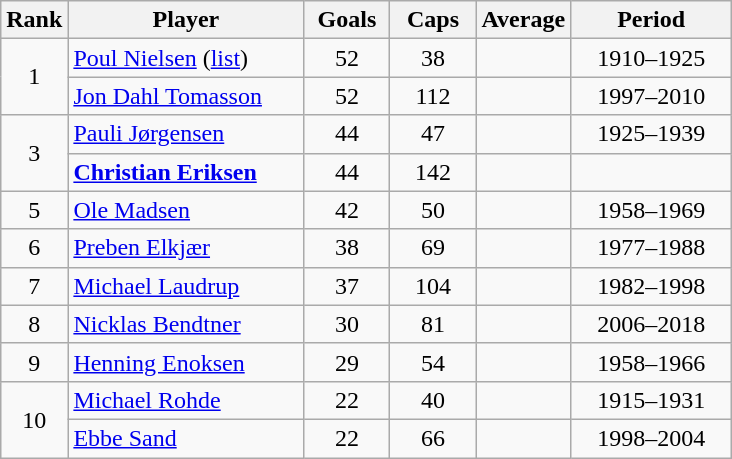<table class="wikitable sortable" style="text-align:center;">
<tr>
<th width=30px>Rank</th>
<th style="width:150px;">Player</th>
<th width=50px>Goals</th>
<th width=50px>Caps</th>
<th width=50px>Average</th>
<th style="width:100px;">Period</th>
</tr>
<tr>
<td rowspan="2">1</td>
<td style="text-align:left"><a href='#'>Poul Nielsen</a> (<a href='#'>list</a>)</td>
<td>52</td>
<td>38</td>
<td></td>
<td>1910–1925</td>
</tr>
<tr>
<td style="text-align:left"><a href='#'>Jon Dahl Tomasson</a></td>
<td>52</td>
<td>112</td>
<td></td>
<td>1997–2010</td>
</tr>
<tr>
<td rowspan="2">3</td>
<td style="text-align:left"><a href='#'>Pauli Jørgensen</a></td>
<td>44</td>
<td>47</td>
<td></td>
<td>1925–1939</td>
</tr>
<tr>
<td style="text-align:left"><strong><a href='#'>Christian Eriksen</a></strong></td>
<td>44</td>
<td>142</td>
<td></td>
<td></td>
</tr>
<tr>
<td>5</td>
<td style="text-align:left"><a href='#'>Ole Madsen</a></td>
<td>42</td>
<td>50</td>
<td></td>
<td>1958–1969</td>
</tr>
<tr>
<td>6</td>
<td style="text-align:left"><a href='#'>Preben Elkjær</a></td>
<td>38</td>
<td>69</td>
<td></td>
<td>1977–1988</td>
</tr>
<tr>
<td>7</td>
<td style="text-align:left"><a href='#'>Michael Laudrup</a></td>
<td>37</td>
<td>104</td>
<td></td>
<td>1982–1998</td>
</tr>
<tr>
<td>8</td>
<td style="text-align:left"><a href='#'>Nicklas Bendtner</a></td>
<td>30</td>
<td>81</td>
<td></td>
<td>2006–2018</td>
</tr>
<tr>
<td>9</td>
<td style="text-align:left"><a href='#'>Henning Enoksen</a></td>
<td>29</td>
<td>54</td>
<td></td>
<td>1958–1966</td>
</tr>
<tr>
<td rowspan="2">10</td>
<td style="text-align:left"><a href='#'>Michael Rohde</a></td>
<td>22</td>
<td>40</td>
<td></td>
<td>1915–1931</td>
</tr>
<tr>
<td style="text-align:left"><a href='#'>Ebbe Sand</a></td>
<td>22</td>
<td>66</td>
<td></td>
<td>1998–2004</td>
</tr>
</table>
